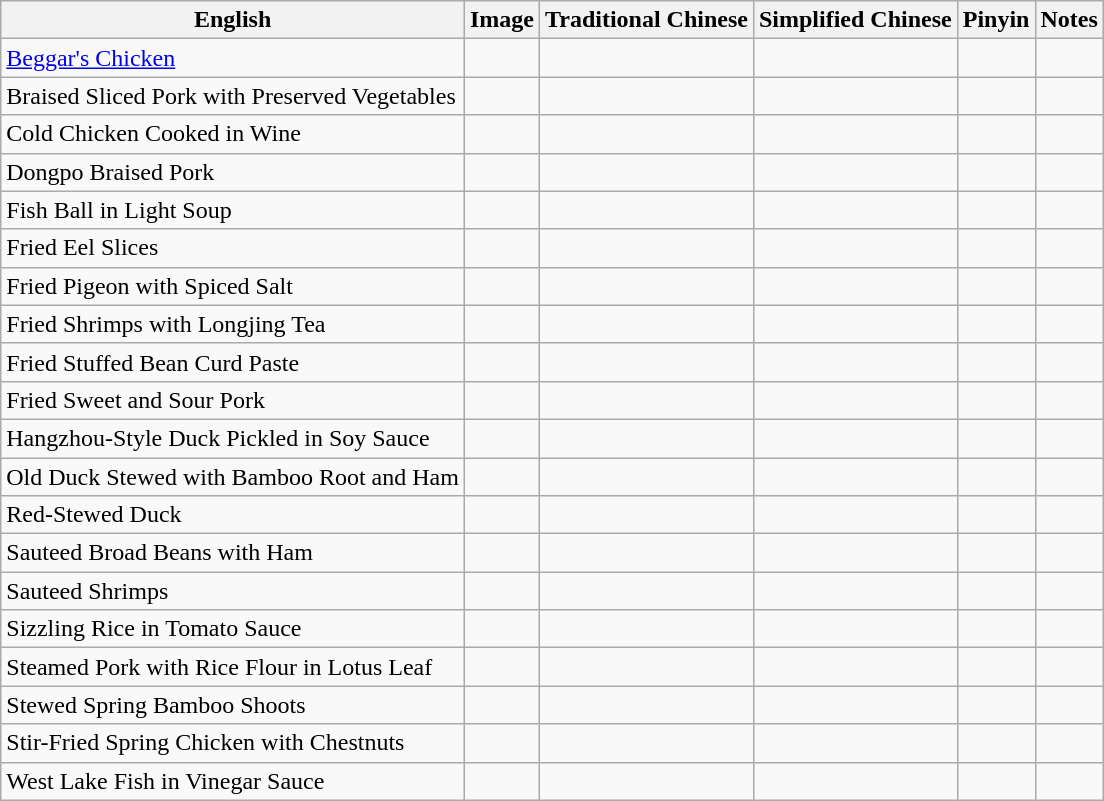<table class="wikitable">
<tr>
<th>English</th>
<th>Image</th>
<th>Traditional Chinese</th>
<th>Simplified Chinese</th>
<th>Pinyin</th>
<th>Notes</th>
</tr>
<tr>
<td><a href='#'>Beggar's Chicken</a></td>
<td></td>
<td></td>
<td></td>
<td></td>
<td></td>
</tr>
<tr>
<td>Braised Sliced Pork with Preserved Vegetables</td>
<td></td>
<td></td>
<td></td>
<td></td>
<td></td>
</tr>
<tr>
<td>Cold Chicken Cooked in Wine</td>
<td></td>
<td></td>
<td></td>
<td></td>
<td></td>
</tr>
<tr>
<td>Dongpo Braised Pork</td>
<td></td>
<td></td>
<td></td>
<td></td>
<td></td>
</tr>
<tr>
<td>Fish Ball in Light Soup</td>
<td></td>
<td></td>
<td></td>
<td></td>
<td></td>
</tr>
<tr>
<td>Fried Eel Slices</td>
<td></td>
<td></td>
<td></td>
<td></td>
<td></td>
</tr>
<tr>
<td>Fried Pigeon with Spiced Salt</td>
<td></td>
<td></td>
<td></td>
<td></td>
<td></td>
</tr>
<tr>
<td>Fried Shrimps with Longjing Tea</td>
<td></td>
<td></td>
<td></td>
<td></td>
<td></td>
</tr>
<tr>
<td>Fried Stuffed Bean Curd Paste</td>
<td></td>
<td></td>
<td></td>
<td></td>
<td></td>
</tr>
<tr>
<td>Fried Sweet and Sour Pork</td>
<td></td>
<td></td>
<td></td>
<td></td>
<td></td>
</tr>
<tr>
<td>Hangzhou-Style Duck Pickled in Soy Sauce</td>
<td></td>
<td></td>
<td></td>
<td></td>
<td></td>
</tr>
<tr>
<td>Old Duck Stewed with Bamboo Root and Ham</td>
<td></td>
<td></td>
<td></td>
<td></td>
<td></td>
</tr>
<tr>
<td>Red-Stewed Duck</td>
<td></td>
<td></td>
<td></td>
<td></td>
<td></td>
</tr>
<tr>
<td>Sauteed Broad Beans with Ham</td>
<td></td>
<td></td>
<td></td>
<td></td>
<td></td>
</tr>
<tr>
<td>Sauteed Shrimps</td>
<td></td>
<td></td>
<td></td>
<td></td>
<td></td>
</tr>
<tr>
<td>Sizzling Rice in Tomato Sauce</td>
<td></td>
<td></td>
<td></td>
<td></td>
<td></td>
</tr>
<tr>
<td>Steamed Pork with Rice Flour in Lotus Leaf</td>
<td></td>
<td></td>
<td></td>
<td></td>
<td></td>
</tr>
<tr>
<td>Stewed Spring Bamboo Shoots</td>
<td></td>
<td></td>
<td></td>
<td></td>
<td></td>
</tr>
<tr>
<td>Stir-Fried Spring Chicken with Chestnuts</td>
<td></td>
<td></td>
<td></td>
<td></td>
<td></td>
</tr>
<tr>
<td>West Lake Fish in Vinegar Sauce</td>
<td></td>
<td></td>
<td></td>
<td></td>
<td></td>
</tr>
</table>
